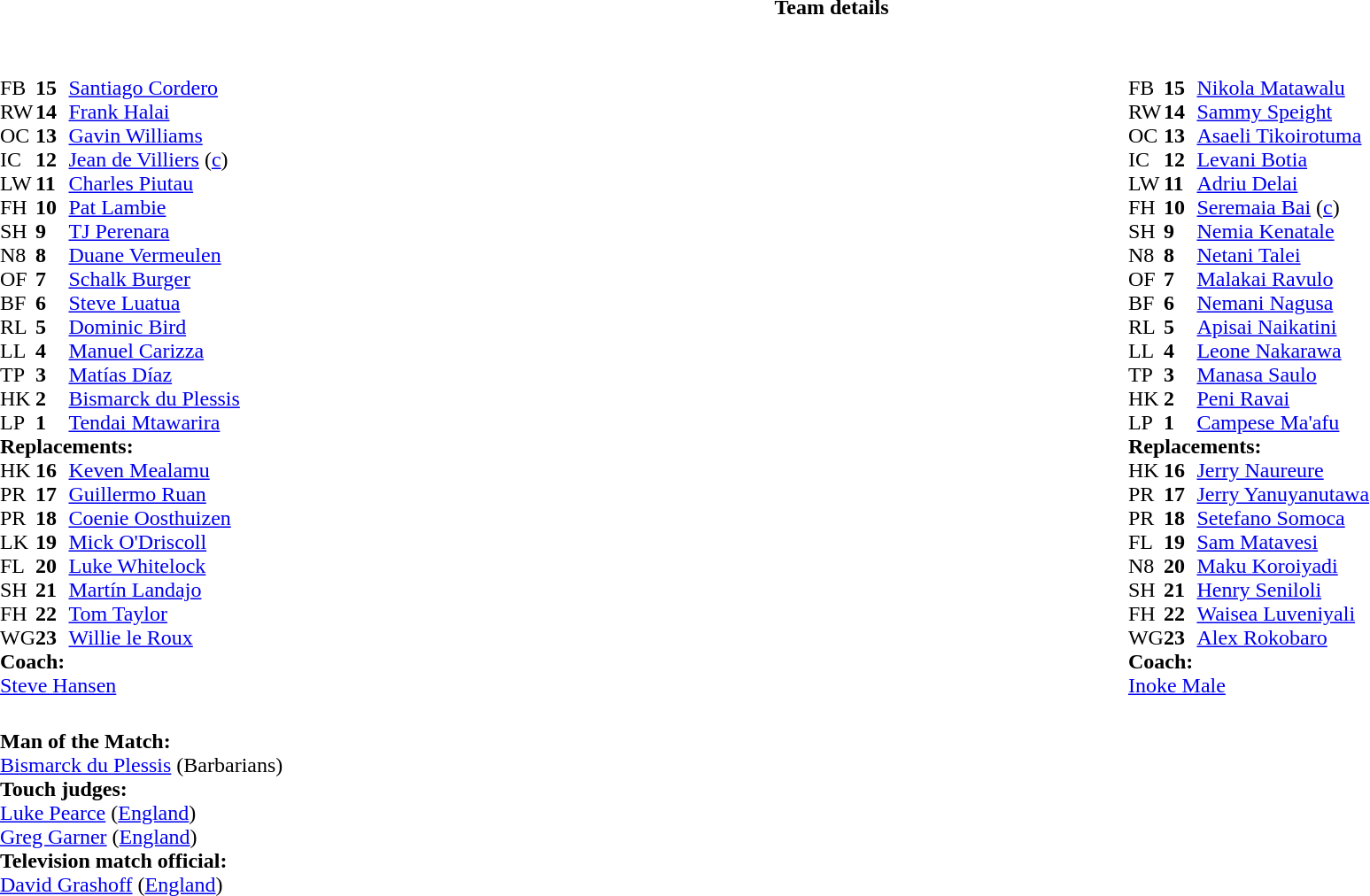<table border="0" width="100%" class="collapsible collapsed">
<tr>
<th>Team details</th>
</tr>
<tr>
<td><br><table width="100%">
<tr>
<td valign="top" width="50%"><br><table style="font-size: 100%" cellspacing="0" cellpadding="0">
<tr>
<th width="25"></th>
<th width="25"></th>
</tr>
<tr>
<td>FB</td>
<td><strong>15</strong></td>
<td> <a href='#'>Santiago Cordero</a></td>
<td></td>
<td></td>
</tr>
<tr>
<td>RW</td>
<td><strong>14</strong></td>
<td> <a href='#'>Frank Halai</a></td>
</tr>
<tr>
<td>OC</td>
<td><strong>13</strong></td>
<td> <a href='#'>Gavin Williams</a></td>
<td></td>
<td></td>
</tr>
<tr>
<td>IC</td>
<td><strong>12</strong></td>
<td> <a href='#'>Jean de Villiers</a> (<a href='#'>c</a>)</td>
</tr>
<tr>
<td>LW</td>
<td><strong>11</strong></td>
<td> <a href='#'>Charles Piutau</a></td>
</tr>
<tr>
<td>FH</td>
<td><strong>10</strong></td>
<td> <a href='#'>Pat Lambie</a></td>
</tr>
<tr>
<td>SH</td>
<td><strong>9</strong></td>
<td> <a href='#'>TJ Perenara</a></td>
<td></td>
<td></td>
</tr>
<tr>
<td>N8</td>
<td><strong>8</strong></td>
<td> <a href='#'>Duane Vermeulen</a></td>
<td></td>
</tr>
<tr>
<td>OF</td>
<td><strong>7</strong></td>
<td> <a href='#'>Schalk Burger</a></td>
</tr>
<tr>
<td>BF</td>
<td><strong>6</strong></td>
<td> <a href='#'>Steve Luatua</a></td>
</tr>
<tr>
<td>RL</td>
<td><strong>5</strong></td>
<td> <a href='#'>Dominic Bird</a></td>
<td></td>
<td></td>
</tr>
<tr>
<td>LL</td>
<td><strong>4</strong></td>
<td> <a href='#'>Manuel Carizza</a></td>
<td></td>
<td></td>
</tr>
<tr>
<td>TP</td>
<td><strong>3</strong></td>
<td> <a href='#'>Matías Díaz</a></td>
<td></td>
<td></td>
</tr>
<tr>
<td>HK</td>
<td><strong>2</strong></td>
<td> <a href='#'>Bismarck du Plessis</a></td>
<td></td>
<td></td>
</tr>
<tr>
<td>LP</td>
<td><strong>1</strong></td>
<td> <a href='#'>Tendai Mtawarira</a></td>
<td></td>
<td></td>
</tr>
<tr>
<td colspan=3><strong>Replacements:</strong></td>
</tr>
<tr>
<td>HK</td>
<td><strong>16</strong></td>
<td> <a href='#'>Keven Mealamu</a></td>
<td></td>
<td></td>
</tr>
<tr>
<td>PR</td>
<td><strong>17</strong></td>
<td> <a href='#'>Guillermo Ruan</a></td>
<td></td>
<td></td>
</tr>
<tr>
<td>PR</td>
<td><strong>18</strong></td>
<td> <a href='#'>Coenie Oosthuizen</a></td>
<td></td>
<td></td>
</tr>
<tr>
<td>LK</td>
<td><strong>19</strong></td>
<td> <a href='#'>Mick O'Driscoll</a></td>
<td></td>
<td></td>
</tr>
<tr>
<td>FL</td>
<td><strong>20</strong></td>
<td> <a href='#'>Luke Whitelock</a></td>
<td></td>
<td></td>
</tr>
<tr>
<td>SH</td>
<td><strong>21</strong></td>
<td> <a href='#'>Martín Landajo</a></td>
<td></td>
<td></td>
</tr>
<tr>
<td>FH</td>
<td><strong>22</strong></td>
<td> <a href='#'>Tom Taylor</a></td>
<td></td>
<td></td>
</tr>
<tr>
<td>WG</td>
<td><strong>23</strong></td>
<td> <a href='#'>Willie le Roux</a></td>
<td></td>
<td></td>
</tr>
<tr>
<td colspan=3><strong>Coach:</strong></td>
</tr>
<tr>
<td colspan="4"> <a href='#'>Steve Hansen</a></td>
</tr>
</table>
</td>
<td valign="top" width="50%"><br><table style="font-size: 100%" cellspacing="0" cellpadding="0" align="center">
<tr>
<th width="25"></th>
<th width="25"></th>
</tr>
<tr>
<td>FB</td>
<td><strong>15</strong></td>
<td><a href='#'>Nikola Matawalu</a></td>
</tr>
<tr>
<td>RW</td>
<td><strong>14</strong></td>
<td><a href='#'>Sammy Speight</a></td>
<td></td>
<td></td>
</tr>
<tr>
<td>OC</td>
<td><strong>13</strong></td>
<td><a href='#'>Asaeli Tikoirotuma</a></td>
</tr>
<tr>
<td>IC</td>
<td><strong>12</strong></td>
<td><a href='#'>Levani Botia</a></td>
</tr>
<tr>
<td>LW</td>
<td><strong>11</strong></td>
<td><a href='#'>Adriu Delai</a></td>
</tr>
<tr>
<td>FH</td>
<td><strong>10</strong></td>
<td><a href='#'>Seremaia Bai</a> (<a href='#'>c</a>)</td>
<td></td>
<td></td>
</tr>
<tr>
<td>SH</td>
<td><strong>9</strong></td>
<td><a href='#'>Nemia Kenatale</a></td>
<td></td>
<td></td>
</tr>
<tr>
<td>N8</td>
<td><strong>8</strong></td>
<td><a href='#'>Netani Talei</a></td>
</tr>
<tr>
<td>OF</td>
<td><strong>7</strong></td>
<td><a href='#'>Malakai Ravulo</a></td>
<td></td>
<td></td>
</tr>
<tr>
<td>BF</td>
<td><strong>6</strong></td>
<td><a href='#'>Nemani Nagusa</a></td>
</tr>
<tr>
<td>RL</td>
<td><strong>5</strong></td>
<td><a href='#'>Apisai Naikatini</a></td>
<td></td>
<td colspan=2></td>
<td></td>
</tr>
<tr>
<td>LL</td>
<td><strong>4</strong></td>
<td><a href='#'>Leone Nakarawa</a></td>
</tr>
<tr>
<td>TP</td>
<td><strong>3</strong></td>
<td><a href='#'>Manasa Saulo</a></td>
<td></td>
<td></td>
</tr>
<tr>
<td>HK</td>
<td><strong>2</strong></td>
<td><a href='#'>Peni Ravai</a></td>
<td></td>
<td></td>
</tr>
<tr>
<td>LP</td>
<td><strong>1</strong></td>
<td><a href='#'>Campese Ma'afu</a></td>
<td></td>
<td></td>
</tr>
<tr>
<td colspan=3><strong>Replacements:</strong></td>
</tr>
<tr>
<td>HK</td>
<td><strong>16</strong></td>
<td><a href='#'>Jerry Naureure</a></td>
<td></td>
<td></td>
</tr>
<tr>
<td>PR</td>
<td><strong>17</strong></td>
<td><a href='#'>Jerry Yanuyanutawa</a></td>
<td></td>
<td></td>
</tr>
<tr>
<td>PR</td>
<td><strong>18</strong></td>
<td><a href='#'>Setefano Somoca</a></td>
<td></td>
<td></td>
</tr>
<tr>
<td>FL</td>
<td><strong>19</strong></td>
<td><a href='#'>Sam Matavesi</a></td>
<td></td>
<td></td>
<td></td>
<td></td>
</tr>
<tr>
<td>N8</td>
<td><strong>20</strong></td>
<td><a href='#'>Maku Koroiyadi</a></td>
<td></td>
<td></td>
</tr>
<tr>
<td>SH</td>
<td><strong>21</strong></td>
<td><a href='#'>Henry Seniloli</a></td>
<td></td>
<td></td>
</tr>
<tr>
<td>FH</td>
<td><strong>22</strong></td>
<td><a href='#'>Waisea Luveniyali</a></td>
<td></td>
<td></td>
</tr>
<tr>
<td>WG</td>
<td><strong>23</strong></td>
<td><a href='#'>Alex Rokobaro</a></td>
<td></td>
<td></td>
</tr>
<tr>
<td colspan=3><strong>Coach:</strong></td>
</tr>
<tr>
<td colspan="4"> <a href='#'>Inoke Male</a></td>
</tr>
</table>
</td>
</tr>
</table>
<table width=100% style="font-size: 100%">
<tr>
<td><br><strong>Man of the Match:</strong>
<br><a href='#'>Bismarck du Plessis</a> (Barbarians)<br><strong>Touch judges:</strong>
<br><a href='#'>Luke Pearce</a> (<a href='#'>England</a>)
<br><a href='#'>Greg Garner</a> (<a href='#'>England</a>)
<br><strong>Television match official:</strong>
<br><a href='#'>David Grashoff</a> (<a href='#'>England</a>)</td>
</tr>
</table>
</td>
</tr>
</table>
